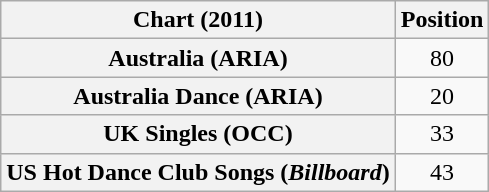<table class="wikitable plainrowheaders sortable" style="text-align:center;">
<tr>
<th scope="col">Chart (2011)</th>
<th scope="col">Position</th>
</tr>
<tr>
<th scope="row">Australia (ARIA)</th>
<td>80</td>
</tr>
<tr>
<th scope="row">Australia Dance (ARIA)</th>
<td>20</td>
</tr>
<tr>
<th scope="row">UK Singles (OCC)</th>
<td style="text-align:center;">33</td>
</tr>
<tr>
<th scope="row">US Hot Dance Club Songs (<em>Billboard</em>)</th>
<td style="text-align:center;">43</td>
</tr>
</table>
